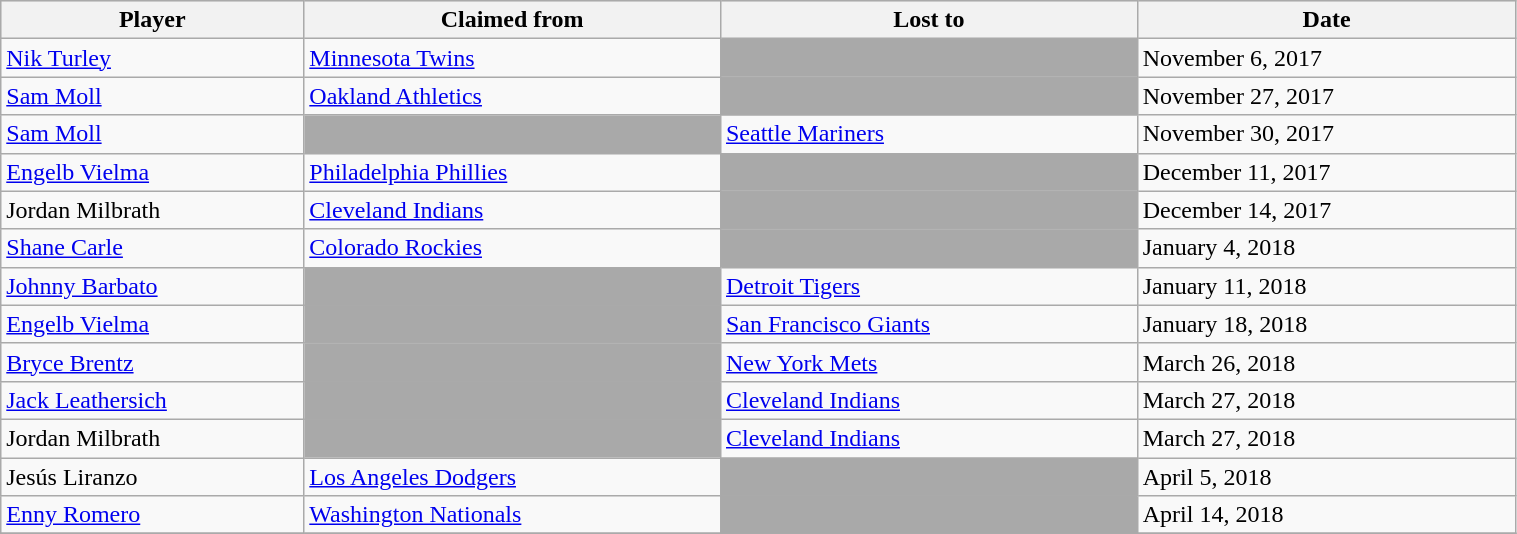<table class="wikitable" style="width:80%;">
<tr style="text-align:center; background:#ddd;">
<th style="width:20%;">Player</th>
<th style="width:27.5%;">Claimed from</th>
<th style="width:27.5%;">Lost to</th>
<th style="width:25%;">Date</th>
</tr>
<tr>
<td><a href='#'>Nik Turley</a></td>
<td><a href='#'>Minnesota Twins</a></td>
<td style="background:darkgray;"></td>
<td>November 6, 2017</td>
</tr>
<tr>
<td><a href='#'>Sam Moll</a></td>
<td><a href='#'>Oakland Athletics</a></td>
<td style="background:darkgray;"></td>
<td>November 27, 2017</td>
</tr>
<tr>
<td><a href='#'>Sam Moll</a></td>
<td style="background:darkgray;"></td>
<td><a href='#'>Seattle Mariners</a></td>
<td>November 30, 2017</td>
</tr>
<tr>
<td><a href='#'>Engelb Vielma</a></td>
<td><a href='#'>Philadelphia Phillies</a></td>
<td style="background:darkgray;"></td>
<td>December 11, 2017</td>
</tr>
<tr>
<td>Jordan Milbrath</td>
<td><a href='#'>Cleveland Indians</a></td>
<td style="background:darkgray;"></td>
<td>December 14, 2017</td>
</tr>
<tr>
<td><a href='#'>Shane Carle</a></td>
<td><a href='#'>Colorado Rockies</a></td>
<td style="background:darkgray;"></td>
<td>January 4, 2018</td>
</tr>
<tr>
<td><a href='#'>Johnny Barbato</a></td>
<td style="background:darkgray;"></td>
<td><a href='#'>Detroit Tigers</a></td>
<td>January 11, 2018</td>
</tr>
<tr>
<td><a href='#'>Engelb Vielma</a></td>
<td style="background:darkgray;"></td>
<td><a href='#'>San Francisco Giants</a></td>
<td>January 18, 2018</td>
</tr>
<tr>
<td><a href='#'>Bryce Brentz</a></td>
<td style="background:darkgray;"></td>
<td><a href='#'>New York Mets</a></td>
<td>March 26, 2018</td>
</tr>
<tr>
<td><a href='#'>Jack Leathersich</a></td>
<td style="background:darkgray;"></td>
<td><a href='#'>Cleveland Indians</a></td>
<td>March 27, 2018</td>
</tr>
<tr>
<td>Jordan Milbrath</td>
<td style="background:darkgray;"></td>
<td><a href='#'>Cleveland Indians</a></td>
<td>March 27, 2018</td>
</tr>
<tr>
<td>Jesús Liranzo</td>
<td><a href='#'>Los Angeles Dodgers</a></td>
<td style="background:darkgray;"></td>
<td>April 5, 2018</td>
</tr>
<tr>
<td><a href='#'>Enny Romero</a></td>
<td><a href='#'>Washington Nationals</a></td>
<td style="background:darkgray;"></td>
<td>April 14, 2018</td>
</tr>
<tr>
</tr>
</table>
